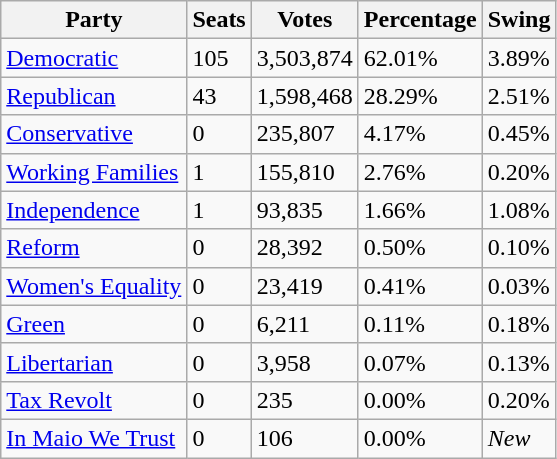<table class="wikitable">
<tr>
<th>Party</th>
<th>Seats</th>
<th>Votes</th>
<th>Percentage</th>
<th>Swing</th>
</tr>
<tr>
<td><a href='#'>Democratic</a></td>
<td>105</td>
<td>3,503,874</td>
<td>62.01%</td>
<td>3.89%</td>
</tr>
<tr>
<td><a href='#'>Republican</a></td>
<td>43</td>
<td>1,598,468</td>
<td>28.29%</td>
<td>2.51%</td>
</tr>
<tr>
<td><a href='#'>Conservative</a></td>
<td>0</td>
<td>235,807</td>
<td>4.17%</td>
<td>0.45%</td>
</tr>
<tr>
<td><a href='#'>Working Families</a></td>
<td>1</td>
<td>155,810</td>
<td>2.76%</td>
<td>0.20%</td>
</tr>
<tr>
<td><a href='#'>Independence</a></td>
<td>1</td>
<td>93,835</td>
<td>1.66%</td>
<td>1.08%</td>
</tr>
<tr>
<td><a href='#'>Reform</a></td>
<td>0</td>
<td>28,392</td>
<td>0.50%</td>
<td>0.10%</td>
</tr>
<tr>
<td><a href='#'>Women's Equality</a></td>
<td>0</td>
<td>23,419</td>
<td>0.41%</td>
<td>0.03%</td>
</tr>
<tr>
<td><a href='#'>Green</a></td>
<td>0</td>
<td>6,211</td>
<td>0.11%</td>
<td>0.18%</td>
</tr>
<tr>
<td><a href='#'>Libertarian</a></td>
<td>0</td>
<td>3,958</td>
<td>0.07%</td>
<td>0.13%</td>
</tr>
<tr>
<td><a href='#'>Tax Revolt</a></td>
<td>0</td>
<td>235</td>
<td>0.00%</td>
<td>0.20%</td>
</tr>
<tr>
<td><a href='#'>In Maio We Trust</a></td>
<td>0</td>
<td>106</td>
<td>0.00%</td>
<td><em>New</em></td>
</tr>
</table>
